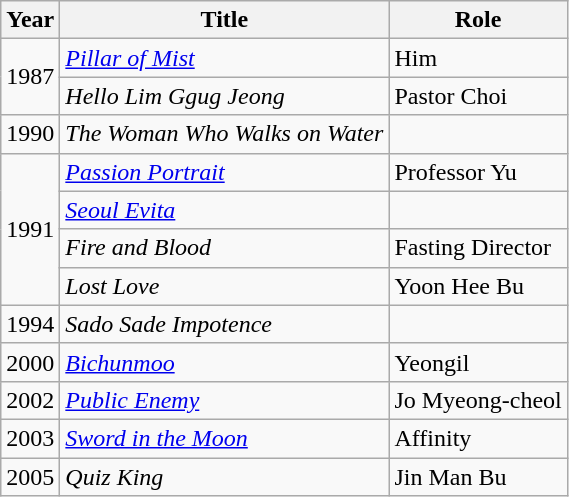<table class="wikitable sortable">
<tr>
<th>Year</th>
<th>Title</th>
<th>Role</th>
</tr>
<tr>
<td rowspan=2>1987</td>
<td><em><a href='#'>Pillar of Mist</a></em></td>
<td>Him</td>
</tr>
<tr>
<td><em>Hello Lim Ggug Jeong</em></td>
<td>Pastor Choi</td>
</tr>
<tr>
<td>1990</td>
<td><em>The Woman Who Walks on Water</em></td>
<td></td>
</tr>
<tr>
<td rowspan=4>1991</td>
<td><em><a href='#'>Passion Portrait</a></em></td>
<td>Professor Yu</td>
</tr>
<tr>
<td><em><a href='#'>Seoul Evita</a></em></td>
<td></td>
</tr>
<tr>
<td><em>Fire and Blood</em></td>
<td>Fasting Director</td>
</tr>
<tr>
<td><em>Lost Love</em></td>
<td>Yoon Hee Bu</td>
</tr>
<tr>
<td>1994</td>
<td><em>Sado Sade Impotence</em></td>
<td></td>
</tr>
<tr>
<td>2000</td>
<td><em><a href='#'>Bichunmoo</a></em></td>
<td>Yeongil</td>
</tr>
<tr>
<td>2002</td>
<td><em><a href='#'>Public Enemy</a></em></td>
<td>Jo Myeong-cheol</td>
</tr>
<tr>
<td>2003</td>
<td><em><a href='#'>Sword in the Moon</a></em></td>
<td>Affinity</td>
</tr>
<tr>
<td>2005</td>
<td><em>Quiz King</em></td>
<td>Jin Man Bu</td>
</tr>
</table>
